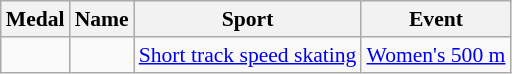<table class="wikitable sortable" style="font-size:90%">
<tr>
<th>Medal</th>
<th>Name</th>
<th>Sport</th>
<th>Event</th>
</tr>
<tr>
<td></td>
<td></td>
<td><a href='#'>Short track speed skating</a></td>
<td><a href='#'>Women's 500 m</a></td>
</tr>
</table>
